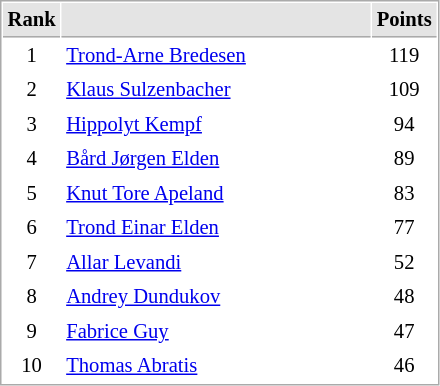<table cellspacing="1" cellpadding="3" style="border:1px solid #AAAAAA;font-size:86%">
<tr bgcolor="#E4E4E4">
<th style="border-bottom:1px solid #AAAAAA" width=10>Rank</th>
<th style="border-bottom:1px solid #AAAAAA" width=200></th>
<th style="border-bottom:1px solid #AAAAAA" width=20>Points</th>
</tr>
<tr align="center">
<td>1</td>
<td align="left"> <a href='#'>Trond-Arne Bredesen</a></td>
<td>119</td>
</tr>
<tr align="center">
<td>2</td>
<td align="left"> <a href='#'>Klaus Sulzenbacher</a></td>
<td>109</td>
</tr>
<tr align="center">
<td>3</td>
<td align="left"> <a href='#'>Hippolyt Kempf</a></td>
<td>94</td>
</tr>
<tr align="center">
<td>4</td>
<td align="left"> <a href='#'>Bård Jørgen Elden</a></td>
<td>89</td>
</tr>
<tr align="center">
<td>5</td>
<td align="left"> <a href='#'>Knut Tore Apeland</a></td>
<td>83</td>
</tr>
<tr align="center">
<td>6</td>
<td align="left"> <a href='#'>Trond Einar Elden</a></td>
<td>77</td>
</tr>
<tr align="center">
<td>7</td>
<td align="left"> <a href='#'>Allar Levandi</a></td>
<td>52</td>
</tr>
<tr align="center">
<td>8</td>
<td align="left"> <a href='#'>Andrey Dundukov</a></td>
<td>48</td>
</tr>
<tr align="center">
<td>9</td>
<td align="left"> <a href='#'>Fabrice Guy</a></td>
<td>47</td>
</tr>
<tr align="center">
<td>10</td>
<td align="left"> <a href='#'>Thomas Abratis</a></td>
<td>46</td>
</tr>
</table>
